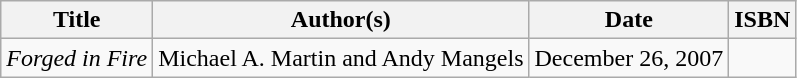<table class="wikitable">
<tr>
<th>Title</th>
<th>Author(s)</th>
<th>Date</th>
<th>ISBN</th>
</tr>
<tr>
<td><em>Forged in Fire</em></td>
<td>Michael A. Martin and Andy Mangels</td>
<td>December 26, 2007</td>
<td></td>
</tr>
</table>
